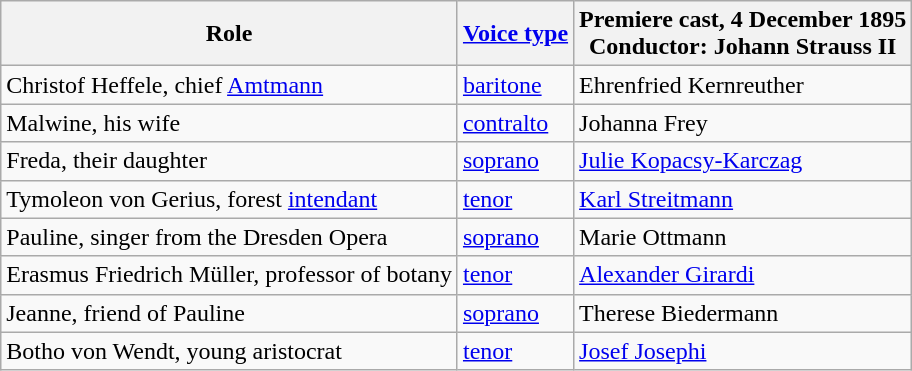<table class="wikitable">
<tr>
<th>Role</th>
<th><a href='#'>Voice type</a></th>
<th>Premiere cast, 4 December 1895<br>Conductor: Johann Strauss II</th>
</tr>
<tr>
<td>Christof Heffele, chief <a href='#'>Amtmann</a></td>
<td><a href='#'>baritone</a></td>
<td>Ehrenfried Kernreuther</td>
</tr>
<tr>
<td>Malwine, his wife</td>
<td><a href='#'>contralto</a></td>
<td>Johanna Frey</td>
</tr>
<tr>
<td>Freda, their daughter</td>
<td><a href='#'>soprano</a></td>
<td><a href='#'>Julie Kopacsy-Karczag</a></td>
</tr>
<tr>
<td>Tymoleon von Gerius, forest <a href='#'>intendant</a></td>
<td><a href='#'>tenor</a></td>
<td><a href='#'>Karl Streitmann</a></td>
</tr>
<tr>
<td>Pauline, singer from the Dresden Opera</td>
<td><a href='#'>soprano</a></td>
<td>Marie Ottmann</td>
</tr>
<tr>
<td>Erasmus Friedrich Müller, professor of botany</td>
<td><a href='#'>tenor</a></td>
<td><a href='#'>Alexander Girardi</a></td>
</tr>
<tr>
<td>Jeanne, friend of Pauline</td>
<td><a href='#'>soprano</a></td>
<td>Therese Biedermann</td>
</tr>
<tr>
<td>Botho von Wendt, young aristocrat</td>
<td><a href='#'>tenor</a></td>
<td><a href='#'>Josef Josephi</a></td>
</tr>
</table>
